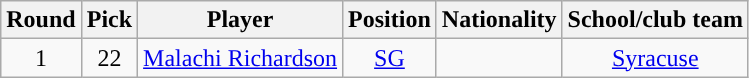<table class="wikitable sortable sortable">
<tr>
<th>Round</th>
<th>Pick</th>
<th>Player</th>
<th>Position</th>
<th>Nationality</th>
<th>School/club team</th>
</tr>
<tr style="text-align: center">
<td>1</td>
<td>22</td>
<td><a href='#'>Malachi Richardson</a></td>
<td><a href='#'>SG</a></td>
<td></td>
<td><a href='#'>Syracuse</a></td>
</tr>
</table>
